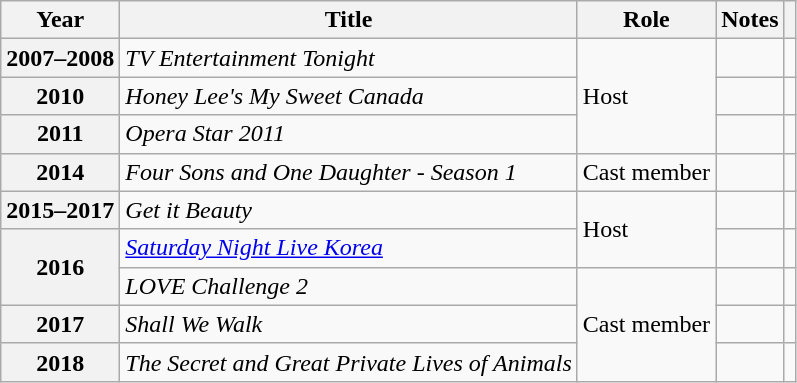<table class="wikitable plainrowheaders sortable">
<tr>
<th scope="col">Year</th>
<th scope="col">Title</th>
<th scope="col">Role</th>
<th scope="col">Notes</th>
<th scope="col" class="unsortable"></th>
</tr>
<tr>
<th scope="row">2007–2008</th>
<td><em>TV Entertainment Tonight</em></td>
<td rowspan="3">Host</td>
<td></td>
<td style="text-align:center"></td>
</tr>
<tr>
<th scope="row">2010</th>
<td><em>Honey Lee's My Sweet Canada</em></td>
<td></td>
<td style="text-align:center"></td>
</tr>
<tr>
<th scope="row">2011</th>
<td><em>Opera Star 2011</em></td>
<td></td>
<td style="text-align:center"></td>
</tr>
<tr>
<th scope="row">2014</th>
<td><em>Four Sons and One Daughter - Season 1</em></td>
<td>Cast member</td>
<td></td>
<td style="text-align:center"></td>
</tr>
<tr>
<th scope="row">2015–2017</th>
<td><em>Get it Beauty</em></td>
<td rowspan="2">Host</td>
<td></td>
<td style="text-align:center"></td>
</tr>
<tr>
<th scope="row" rowspan="2">2016</th>
<td><em><a href='#'>Saturday Night Live Korea</a></em></td>
<td></td>
<td style="text-align:center"></td>
</tr>
<tr>
<td><em>LOVE Challenge 2</em></td>
<td rowspan="3">Cast member</td>
<td></td>
<td style="text-align:center"></td>
</tr>
<tr>
<th scope="row">2017</th>
<td><em>Shall We Walk</em></td>
<td></td>
<td style="text-align:center"></td>
</tr>
<tr>
<th scope="row">2018</th>
<td><em>The Secret and Great Private Lives of Animals</em></td>
<td></td>
<td style="text-align:center"></td>
</tr>
</table>
